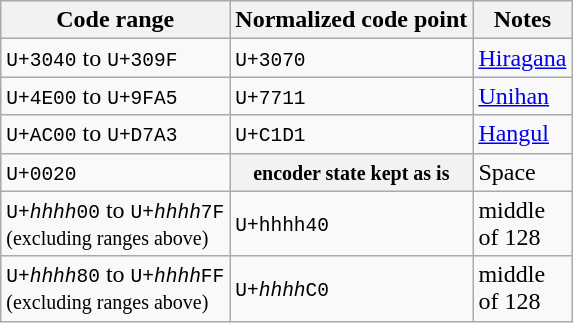<table class="wikitable">
<tr>
<th style="width: auto;">Code range</th>
<th style="width: auto;">Normalized code point</th>
<th style="width: auto;">Notes</th>
</tr>
<tr>
<td><code>U+3040</code> to <code>U+309F</code></td>
<td><code>U+3070</code></td>
<td><a href='#'>Hiragana</a></td>
</tr>
<tr>
<td><code>U+4E00</code> to <code>U+9FA5</code></td>
<td><code>U+7711</code></td>
<td><a href='#'>Unihan</a></td>
</tr>
<tr>
<td><code>U+AC00</code> to <code>U+D7A3</code></td>
<td><code>U+C1D1</code></td>
<td><a href='#'>Hangul</a></td>
</tr>
<tr>
<td><code>U+0020</code></td>
<th><small>encoder state kept as is</small></th>
<td>Space</td>
</tr>
<tr>
<td><code>U+<em>hhhh</em>00</code> to <code>U+<em>hhhh</em>7F</code><br><small>(excluding ranges above)</small></td>
<td><code>U+hhhh40</code></td>
<td>middle<br>of 128</td>
</tr>
<tr>
<td><code>U+<em>hhhh</em>80</code> to <code>U+<em>hhhh</em>FF</code><br><small>(excluding ranges above)</small></td>
<td><code>U+<em>hhhh</em>C0</code></td>
<td>middle<br>of 128</td>
</tr>
</table>
